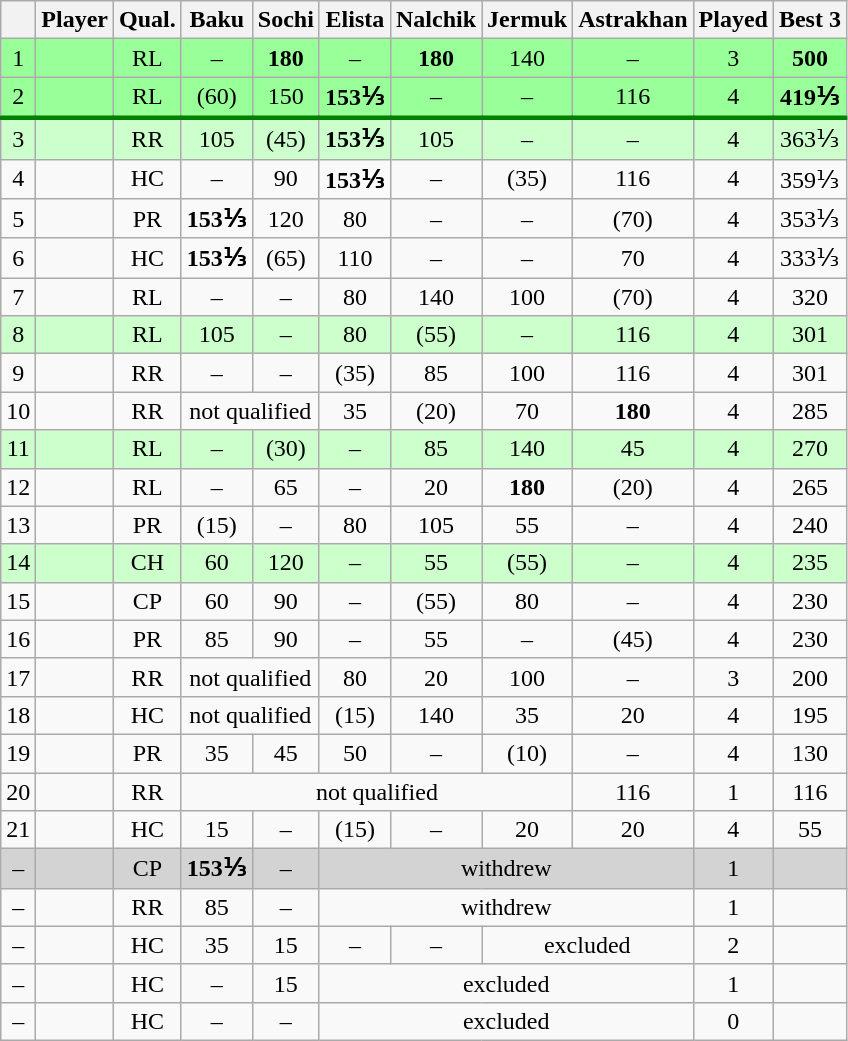<table class="wikitable sortable" style="text-align: center;">
<tr>
<th></th>
<th>Player</th>
<th>Qual.</th>
<th>Baku</th>
<th>Sochi</th>
<th>Elista</th>
<th>Nalchik</th>
<th>Jermuk</th>
<th>Astrakhan</th>
<th>Played</th>
<th>Best 3</th>
</tr>
<tr style="background:#99ff99;">
<td>1</td>
<td align=left></td>
<td>RL</td>
<td>–</td>
<td><strong>180</strong></td>
<td>–</td>
<td><strong>180</strong></td>
<td>140</td>
<td>–</td>
<td>3</td>
<td><strong>500</strong></td>
</tr>
<tr style="background:#99ff99;">
<td>2</td>
<td align=left></td>
<td>RL</td>
<td>(60)</td>
<td>150</td>
<td><strong>153⅓</strong></td>
<td>–</td>
<td>–</td>
<td>116</td>
<td>4</td>
<td><strong>419⅓</strong></td>
</tr>
<tr style="background:#ccffcc; border-top:3px solid green">
<td>3</td>
<td align=left></td>
<td>RR</td>
<td>105</td>
<td>(45)</td>
<td><strong>153⅓</strong></td>
<td>105</td>
<td>–</td>
<td>–</td>
<td>4</td>
<td>363⅓</td>
</tr>
<tr>
<td>4</td>
<td align=left></td>
<td>HC</td>
<td>–</td>
<td>90</td>
<td><strong>153⅓</strong></td>
<td>–</td>
<td>(35)</td>
<td>116</td>
<td>4</td>
<td>359⅓</td>
</tr>
<tr>
<td>5</td>
<td align=left></td>
<td>PR</td>
<td><strong>153⅓</strong></td>
<td>120</td>
<td>80</td>
<td>–</td>
<td>–</td>
<td>(70)</td>
<td>4</td>
<td>353⅓</td>
</tr>
<tr>
<td>6</td>
<td align=left></td>
<td>HC</td>
<td><strong>153⅓</strong></td>
<td>(65)</td>
<td>110</td>
<td>–</td>
<td>–</td>
<td>70</td>
<td>4</td>
<td>333⅓</td>
</tr>
<tr>
<td>7</td>
<td align=left></td>
<td>RL</td>
<td>–</td>
<td>–</td>
<td>80</td>
<td>140</td>
<td>100</td>
<td>(70)</td>
<td>4</td>
<td>320</td>
</tr>
<tr style="background:#ccffcc;">
<td>8</td>
<td align=left></td>
<td>RL</td>
<td>105</td>
<td>–</td>
<td>80</td>
<td>(55)</td>
<td>–</td>
<td>116</td>
<td>4</td>
<td>301</td>
</tr>
<tr>
<td>9</td>
<td align=left></td>
<td>RR</td>
<td>–</td>
<td>–</td>
<td>(35)</td>
<td>85</td>
<td>100</td>
<td>116</td>
<td>4</td>
<td>301</td>
</tr>
<tr>
<td>10</td>
<td align=left></td>
<td>RR</td>
<td colspan="2">not qualified</td>
<td>35</td>
<td>(20)</td>
<td>70</td>
<td><strong>180</strong></td>
<td>4</td>
<td>285</td>
</tr>
<tr style="background:#ccffcc;">
<td>11</td>
<td align=left></td>
<td>RL</td>
<td>–</td>
<td>(30)</td>
<td>–</td>
<td>85</td>
<td>140</td>
<td>45</td>
<td>4</td>
<td>270</td>
</tr>
<tr>
<td>12</td>
<td align=left></td>
<td>RL</td>
<td>–</td>
<td>65</td>
<td>–</td>
<td>20</td>
<td><strong>180</strong></td>
<td>(20)</td>
<td>4</td>
<td>265</td>
</tr>
<tr>
<td>13</td>
<td align=left></td>
<td>PR</td>
<td>(15)</td>
<td>–</td>
<td>80</td>
<td>105</td>
<td>55</td>
<td>–</td>
<td>4</td>
<td>240</td>
</tr>
<tr style="background:#ccffcc;">
<td>14</td>
<td align=left></td>
<td>CH</td>
<td>60</td>
<td>120</td>
<td>–</td>
<td>55</td>
<td>(55)</td>
<td>–</td>
<td>4</td>
<td>235</td>
</tr>
<tr>
<td>15</td>
<td align=left></td>
<td>CP</td>
<td>60</td>
<td>90</td>
<td>–</td>
<td>(55)</td>
<td>80</td>
<td>–</td>
<td>4</td>
<td>230</td>
</tr>
<tr>
<td>16</td>
<td align=left></td>
<td>PR</td>
<td>85</td>
<td>90</td>
<td>–</td>
<td>55</td>
<td>–</td>
<td>(45)</td>
<td>4</td>
<td>230</td>
</tr>
<tr>
<td>17</td>
<td align=left></td>
<td>RR</td>
<td colspan="2">not qualified</td>
<td>80</td>
<td>20</td>
<td>100</td>
<td>–</td>
<td>3</td>
<td>200</td>
</tr>
<tr>
<td>18</td>
<td align=left></td>
<td>HC</td>
<td colspan="2">not qualified</td>
<td>(15)</td>
<td>140</td>
<td>35</td>
<td>20</td>
<td>4</td>
<td>195</td>
</tr>
<tr>
<td>19</td>
<td align=left></td>
<td>PR</td>
<td>35</td>
<td>45</td>
<td>50</td>
<td>–</td>
<td>(10)</td>
<td>–</td>
<td>4</td>
<td>130</td>
</tr>
<tr>
<td>20</td>
<td align=left></td>
<td>RR</td>
<td colspan="5">not qualified</td>
<td>116</td>
<td>1</td>
<td>116</td>
</tr>
<tr>
<td>21</td>
<td align=left></td>
<td>HC</td>
<td>15</td>
<td>–</td>
<td>(15)</td>
<td>–</td>
<td>20</td>
<td>20</td>
<td>4</td>
<td>55</td>
</tr>
<tr style="background:lightgrey">
<td>–</td>
<td align=left></td>
<td>CP</td>
<td><strong>153⅓</strong></td>
<td>–</td>
<td colspan="4">withdrew</td>
<td>1</td>
<td></td>
</tr>
<tr>
<td>–</td>
<td align=left></td>
<td>RR</td>
<td>85</td>
<td>–</td>
<td colspan="4">withdrew</td>
<td>1</td>
<td></td>
</tr>
<tr>
<td>–</td>
<td align=left></td>
<td>HC</td>
<td>35</td>
<td>15</td>
<td>–</td>
<td>–</td>
<td colspan="2">excluded</td>
<td>2</td>
<td></td>
</tr>
<tr>
<td>–</td>
<td align=left></td>
<td>HC</td>
<td>–</td>
<td>15</td>
<td colspan="4">excluded</td>
<td>1</td>
<td></td>
</tr>
<tr>
<td>–</td>
<td align=left></td>
<td>HC</td>
<td>–</td>
<td>–</td>
<td colspan="4">excluded</td>
<td>0</td>
<td></td>
</tr>
</table>
